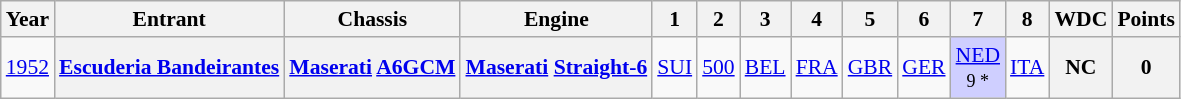<table class="wikitable" style="text-align:center; font-size:90%">
<tr>
<th>Year</th>
<th>Entrant</th>
<th>Chassis</th>
<th>Engine</th>
<th>1</th>
<th>2</th>
<th>3</th>
<th>4</th>
<th>5</th>
<th>6</th>
<th>7</th>
<th>8</th>
<th>WDC</th>
<th>Points</th>
</tr>
<tr>
<td><a href='#'>1952</a></td>
<th><a href='#'>Escuderia Bandeirantes</a></th>
<th><a href='#'>Maserati</a> <a href='#'>A6GCM</a></th>
<th><a href='#'>Maserati</a> <a href='#'>Straight-6</a></th>
<td><a href='#'>SUI</a></td>
<td><a href='#'>500</a></td>
<td><a href='#'>BEL</a></td>
<td><a href='#'>FRA</a></td>
<td><a href='#'>GBR</a></td>
<td><a href='#'>GER</a></td>
<td style="background:#CFCFFF;"><a href='#'>NED</a><br><small>9 *</small></td>
<td><a href='#'>ITA</a></td>
<th>NC</th>
<th>0</th>
</tr>
</table>
